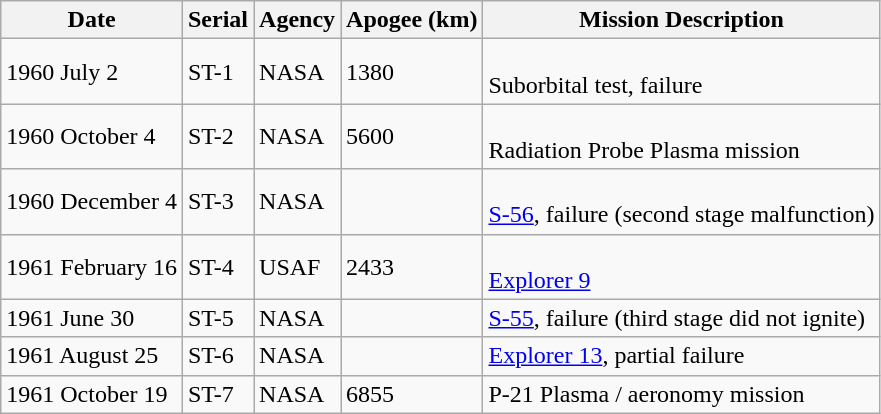<table class="wikitable">
<tr>
<th>Date</th>
<th>Serial</th>
<th>Agency</th>
<th>Apogee (km)</th>
<th>Mission Description</th>
</tr>
<tr>
<td>1960 July 2</td>
<td>ST-1</td>
<td>NASA</td>
<td>1380</td>
<td><br>Suborbital test, failure</td>
</tr>
<tr>
<td>1960 October 4</td>
<td>ST-2</td>
<td>NASA</td>
<td>5600</td>
<td><br>Radiation Probe Plasma mission</td>
</tr>
<tr>
<td>1960 December 4</td>
<td>ST-3</td>
<td>NASA</td>
<td></td>
<td><br><a href='#'>S-56</a>, failure (second stage malfunction)</td>
</tr>
<tr>
<td>1961 February 16</td>
<td>ST-4</td>
<td>USAF</td>
<td>2433</td>
<td><br><a href='#'>Explorer 9</a></td>
</tr>
<tr>
<td>1961 June 30</td>
<td>ST-5</td>
<td>NASA</td>
<td></td>
<td><a href='#'>S-55</a>, failure (third stage did not ignite)</td>
</tr>
<tr>
<td>1961 August 25</td>
<td>ST-6</td>
<td>NASA</td>
<td></td>
<td><a href='#'>Explorer 13</a>, partial failure</td>
</tr>
<tr>
<td>1961 October 19</td>
<td>ST-7</td>
<td>NASA</td>
<td>6855</td>
<td>P-21 Plasma / aeronomy mission</td>
</tr>
</table>
